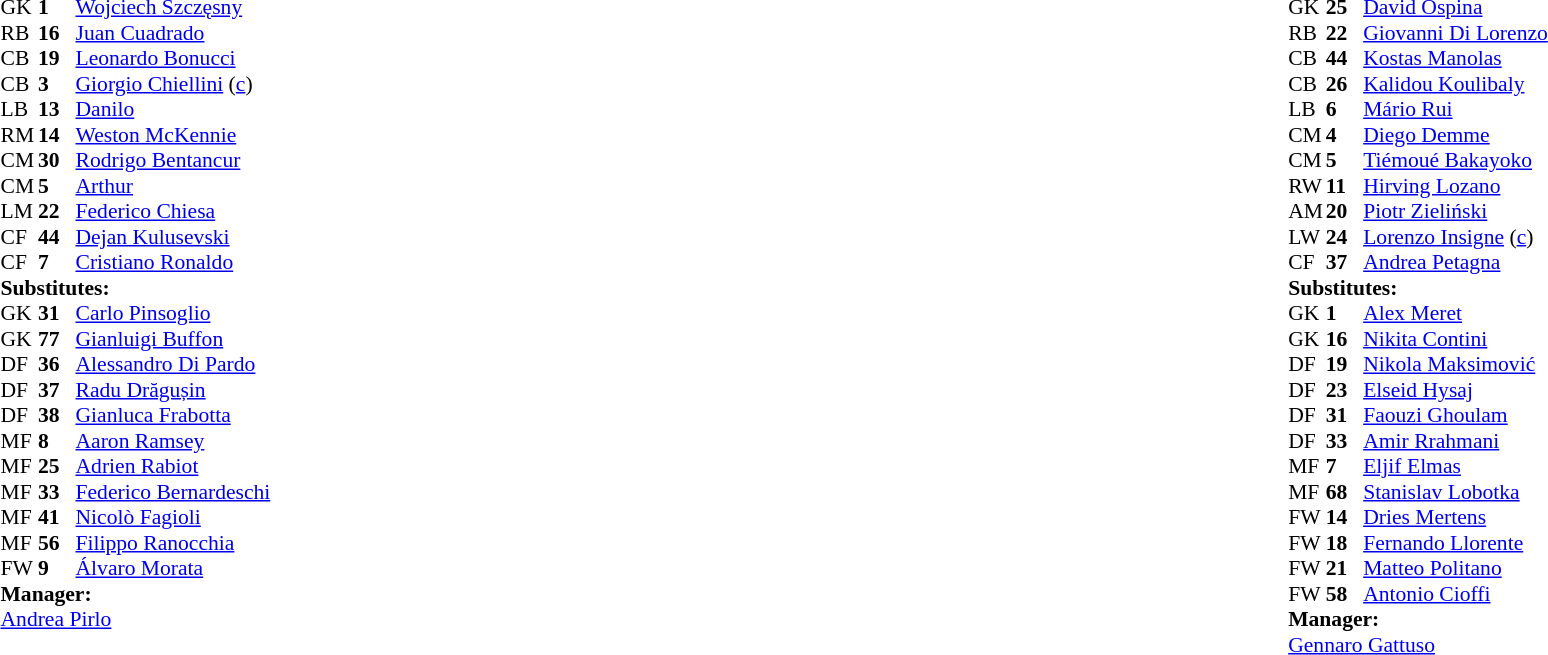<table width="100%">
<tr>
<td valign="top" width="40%"><br><table style="font-size:90%" cellspacing="0" cellpadding="0">
<tr>
<th width=25></th>
<th width=25></th>
</tr>
<tr>
<td>GK</td>
<td><strong>1</strong></td>
<td> <a href='#'>Wojciech Szczęsny</a></td>
</tr>
<tr>
<td>RB</td>
<td><strong>16</strong></td>
<td> <a href='#'>Juan Cuadrado</a></td>
</tr>
<tr>
<td>CB</td>
<td><strong>19</strong></td>
<td> <a href='#'>Leonardo Bonucci</a></td>
</tr>
<tr>
<td>CB</td>
<td><strong>3</strong></td>
<td> <a href='#'>Giorgio Chiellini</a> (<a href='#'>c</a>)</td>
</tr>
<tr>
<td>LB</td>
<td><strong>13</strong></td>
<td> <a href='#'>Danilo</a></td>
</tr>
<tr>
<td>RM</td>
<td><strong>14</strong></td>
<td> <a href='#'>Weston McKennie</a></td>
</tr>
<tr>
<td>CM</td>
<td><strong>30</strong></td>
<td> <a href='#'>Rodrigo Bentancur</a></td>
<td></td>
<td></td>
</tr>
<tr>
<td>CM</td>
<td><strong>5</strong></td>
<td> <a href='#'>Arthur</a></td>
</tr>
<tr>
<td>LM</td>
<td><strong>22</strong></td>
<td> <a href='#'>Federico Chiesa</a></td>
<td></td>
<td></td>
</tr>
<tr>
<td>CF</td>
<td><strong>44</strong></td>
<td> <a href='#'>Dejan Kulusevski</a></td>
<td></td>
<td></td>
</tr>
<tr>
<td>CF</td>
<td><strong>7</strong></td>
<td> <a href='#'>Cristiano Ronaldo</a></td>
<td></td>
</tr>
<tr>
<td colspan=3><strong>Substitutes:</strong></td>
</tr>
<tr>
<td>GK</td>
<td><strong>31</strong></td>
<td> <a href='#'>Carlo Pinsoglio</a></td>
</tr>
<tr>
<td>GK</td>
<td><strong>77</strong></td>
<td> <a href='#'>Gianluigi Buffon</a></td>
</tr>
<tr>
<td>DF</td>
<td><strong>36</strong></td>
<td> <a href='#'>Alessandro Di Pardo</a></td>
</tr>
<tr>
<td>DF</td>
<td><strong>37</strong></td>
<td> <a href='#'>Radu Drăgușin</a></td>
</tr>
<tr>
<td>DF</td>
<td><strong>38</strong></td>
<td> <a href='#'>Gianluca Frabotta</a></td>
</tr>
<tr>
<td>MF</td>
<td><strong>8</strong></td>
<td> <a href='#'>Aaron Ramsey</a></td>
</tr>
<tr>
<td>MF</td>
<td><strong>25</strong></td>
<td> <a href='#'>Adrien Rabiot</a></td>
<td></td>
<td></td>
</tr>
<tr>
<td>MF</td>
<td><strong>33</strong></td>
<td> <a href='#'>Federico Bernardeschi</a></td>
<td></td>
<td></td>
</tr>
<tr>
<td>MF</td>
<td><strong>41</strong></td>
<td> <a href='#'>Nicolò Fagioli</a></td>
</tr>
<tr>
<td>MF</td>
<td><strong>56</strong></td>
<td> <a href='#'>Filippo Ranocchia</a></td>
</tr>
<tr>
<td>FW</td>
<td><strong>9</strong></td>
<td> <a href='#'>Álvaro Morata</a></td>
<td></td>
<td></td>
</tr>
<tr>
<td colspan=3><strong>Manager:</strong></td>
</tr>
<tr>
<td colspan=3> <a href='#'>Andrea Pirlo</a></td>
</tr>
</table>
</td>
<td valign="top"></td>
<td valign="top" width="50%"><br><table style="font-size:90%; margin:auto" cellspacing="0" cellpadding="0">
<tr>
<th width=25></th>
<th width=25></th>
</tr>
<tr>
<td>GK</td>
<td><strong>25</strong></td>
<td> <a href='#'>David Ospina</a></td>
</tr>
<tr>
<td>RB</td>
<td><strong>22</strong></td>
<td> <a href='#'>Giovanni Di Lorenzo</a></td>
</tr>
<tr>
<td>CB</td>
<td><strong>44</strong></td>
<td> <a href='#'>Kostas Manolas</a></td>
</tr>
<tr>
<td>CB</td>
<td><strong>26</strong></td>
<td> <a href='#'>Kalidou Koulibaly</a></td>
</tr>
<tr>
<td>LB</td>
<td><strong>6</strong></td>
<td> <a href='#'>Mário Rui</a></td>
<td></td>
<td></td>
</tr>
<tr>
<td>CM</td>
<td><strong>4</strong></td>
<td> <a href='#'>Diego Demme</a></td>
<td></td>
<td></td>
</tr>
<tr>
<td>CM</td>
<td><strong>5</strong></td>
<td> <a href='#'>Tiémoué Bakayoko</a></td>
<td></td>
<td></td>
</tr>
<tr>
<td>RW</td>
<td><strong>11</strong></td>
<td> <a href='#'>Hirving Lozano</a></td>
</tr>
<tr>
<td>AM</td>
<td><strong>20</strong></td>
<td> <a href='#'>Piotr Zieliński</a></td>
<td></td>
</tr>
<tr>
<td>LW</td>
<td><strong>24</strong></td>
<td> <a href='#'>Lorenzo Insigne</a> (<a href='#'>c</a>)</td>
</tr>
<tr>
<td>CF</td>
<td><strong>37</strong></td>
<td> <a href='#'>Andrea Petagna</a></td>
<td></td>
<td></td>
</tr>
<tr>
<td colspan=3><strong>Substitutes:</strong></td>
</tr>
<tr>
<td>GK</td>
<td><strong>1</strong></td>
<td> <a href='#'>Alex Meret</a></td>
</tr>
<tr>
<td>GK</td>
<td><strong>16</strong></td>
<td> <a href='#'>Nikita Contini</a></td>
</tr>
<tr>
<td>DF</td>
<td><strong>19</strong></td>
<td> <a href='#'>Nikola Maksimović</a></td>
</tr>
<tr>
<td>DF</td>
<td><strong>23</strong></td>
<td> <a href='#'>Elseid Hysaj</a></td>
</tr>
<tr>
<td>DF</td>
<td><strong>31</strong></td>
<td> <a href='#'>Faouzi Ghoulam</a></td>
</tr>
<tr>
<td>DF</td>
<td><strong>33</strong></td>
<td> <a href='#'>Amir Rrahmani</a></td>
</tr>
<tr>
<td>MF</td>
<td><strong>7</strong></td>
<td> <a href='#'>Eljif Elmas</a></td>
<td></td>
<td></td>
</tr>
<tr>
<td>MF</td>
<td><strong>68</strong></td>
<td> <a href='#'>Stanislav Lobotka</a></td>
</tr>
<tr>
<td>FW</td>
<td><strong>14</strong></td>
<td> <a href='#'>Dries Mertens</a></td>
<td></td>
<td></td>
</tr>
<tr>
<td>FW</td>
<td><strong>18</strong></td>
<td> <a href='#'>Fernando Llorente</a></td>
<td></td>
<td></td>
</tr>
<tr>
<td>FW</td>
<td><strong>21</strong></td>
<td> <a href='#'>Matteo Politano</a></td>
<td></td>
<td></td>
</tr>
<tr>
<td>FW</td>
<td><strong>58</strong></td>
<td> <a href='#'>Antonio Cioffi</a></td>
</tr>
<tr>
<td colspan=3><strong>Manager:</strong></td>
</tr>
<tr>
<td colspan=3> <a href='#'>Gennaro Gattuso</a></td>
</tr>
</table>
</td>
</tr>
</table>
